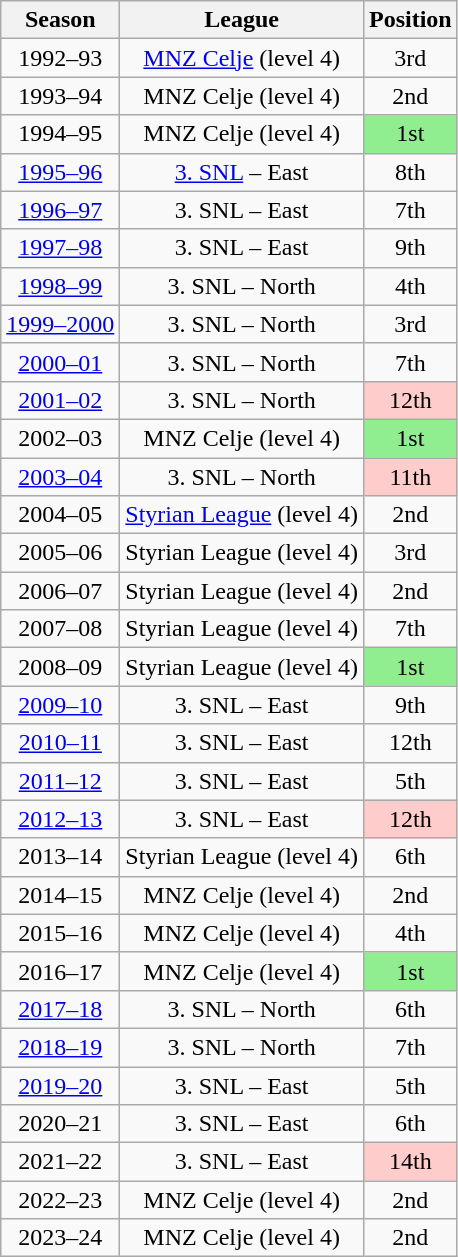<table class="wikitable" style="text-align: center">
<tr>
<th>Season</th>
<th>League</th>
<th>Position</th>
</tr>
<tr>
<td>1992–93</td>
<td><a href='#'>MNZ Celje</a> (level 4)</td>
<td>3rd</td>
</tr>
<tr>
<td>1993–94</td>
<td>MNZ Celje (level 4)</td>
<td>2nd</td>
</tr>
<tr>
<td>1994–95</td>
<td>MNZ Celje (level 4)</td>
<td style="background: #90EE90;">1st</td>
</tr>
<tr>
<td><a href='#'>1995–96</a></td>
<td><a href='#'>3. SNL</a> – East</td>
<td>8th</td>
</tr>
<tr>
<td><a href='#'>1996–97</a></td>
<td>3. SNL – East</td>
<td>7th</td>
</tr>
<tr>
<td><a href='#'>1997–98</a></td>
<td>3. SNL – East</td>
<td>9th</td>
</tr>
<tr>
<td><a href='#'>1998–99</a></td>
<td>3. SNL – North</td>
<td>4th</td>
</tr>
<tr>
<td><a href='#'>1999–2000</a></td>
<td>3. SNL – North</td>
<td>3rd</td>
</tr>
<tr>
<td><a href='#'>2000–01</a></td>
<td>3. SNL – North</td>
<td>7th</td>
</tr>
<tr>
<td><a href='#'>2001–02</a></td>
<td>3. SNL – North</td>
<td style="background: #FFCCCC;">12th</td>
</tr>
<tr>
<td>2002–03</td>
<td>MNZ Celje (level 4)</td>
<td style="background: #90EE90;">1st</td>
</tr>
<tr>
<td><a href='#'>2003–04</a></td>
<td>3. SNL – North</td>
<td style="background: #FFCCCC;">11th</td>
</tr>
<tr>
<td>2004–05</td>
<td><a href='#'>Styrian League</a> (level 4)</td>
<td>2nd</td>
</tr>
<tr>
<td>2005–06</td>
<td>Styrian League (level 4)</td>
<td>3rd</td>
</tr>
<tr>
<td>2006–07</td>
<td>Styrian League (level 4)</td>
<td>2nd</td>
</tr>
<tr>
<td>2007–08</td>
<td>Styrian League (level 4)</td>
<td>7th</td>
</tr>
<tr>
<td>2008–09</td>
<td>Styrian League (level 4)</td>
<td style="background: #90EE90;">1st</td>
</tr>
<tr>
<td><a href='#'>2009–10</a></td>
<td>3. SNL – East</td>
<td>9th</td>
</tr>
<tr>
<td><a href='#'>2010–11</a></td>
<td>3. SNL – East</td>
<td>12th</td>
</tr>
<tr>
<td><a href='#'>2011–12</a></td>
<td>3. SNL – East</td>
<td>5th</td>
</tr>
<tr>
<td><a href='#'>2012–13</a></td>
<td>3. SNL – East</td>
<td style="background: #FFCCCC;">12th</td>
</tr>
<tr>
<td>2013–14</td>
<td>Styrian League (level 4)</td>
<td>6th</td>
</tr>
<tr>
<td>2014–15</td>
<td>MNZ Celje (level 4)</td>
<td>2nd</td>
</tr>
<tr>
<td>2015–16</td>
<td>MNZ Celje (level 4)</td>
<td>4th</td>
</tr>
<tr>
<td>2016–17</td>
<td>MNZ Celje (level 4)</td>
<td style="background: #90EE90;">1st</td>
</tr>
<tr>
<td><a href='#'>2017–18</a></td>
<td>3. SNL – North</td>
<td>6th</td>
</tr>
<tr>
<td><a href='#'>2018–19</a></td>
<td>3. SNL – North</td>
<td>7th</td>
</tr>
<tr>
<td><a href='#'>2019–20</a></td>
<td>3. SNL – East</td>
<td>5th</td>
</tr>
<tr>
<td>2020–21</td>
<td>3. SNL – East</td>
<td>6th</td>
</tr>
<tr>
<td>2021–22</td>
<td>3. SNL – East</td>
<td style="background: #FFCCCC;">14th</td>
</tr>
<tr>
<td>2022–23</td>
<td>MNZ Celje (level 4)</td>
<td>2nd</td>
</tr>
<tr>
<td>2023–24</td>
<td>MNZ Celje (level 4)</td>
<td>2nd</td>
</tr>
</table>
